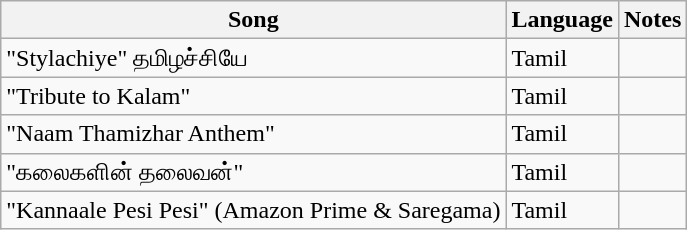<table class="wikitable sortable">
<tr>
<th>Song</th>
<th>Language</th>
<th>Notes</th>
</tr>
<tr>
<td>"Stylachiye" தமிழச்சியே</td>
<td>Tamil</td>
<td></td>
</tr>
<tr>
<td>"Tribute to Kalam"</td>
<td>Tamil</td>
<td></td>
</tr>
<tr>
<td>"Naam Thamizhar Anthem"</td>
<td>Tamil</td>
<td></td>
</tr>
<tr>
<td>"கலைகளின் தலைவன்"</td>
<td>Tamil</td>
<td></td>
</tr>
<tr>
<td>"Kannaale Pesi Pesi" (Amazon Prime & Saregama)</td>
<td>Tamil</td>
<td></td>
</tr>
</table>
